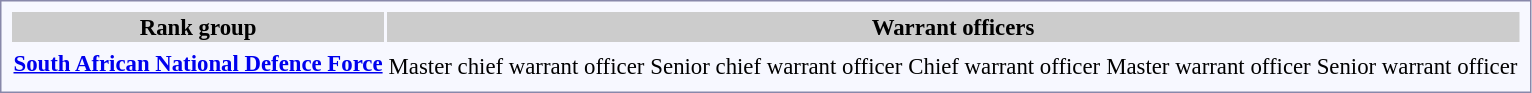<table style="border:1px solid #8888aa; color:inherit; background-color:#f7f8ff; padding:5px; font-size:95%; margin: 0px 12px 12px 0px;">
<tr bgcolor=#CCCCCC>
<th>Rank group</th>
<th colspan=5>Warrant officers</th>
</tr>
<tr style="text-align:center;">
<td rowspan=2><strong> <a href='#'>South African National Defence Force</a></strong></td>
<td></td>
<td></td>
<td></td>
<td></td>
<td></td>
</tr>
<tr style="text-align:center;">
<td>Master chief warrant officer</td>
<td>Senior chief warrant officer</td>
<td>Chief warrant officer</td>
<td>Master warrant officer</td>
<td>Senior warrant officer</td>
</tr>
</table>
